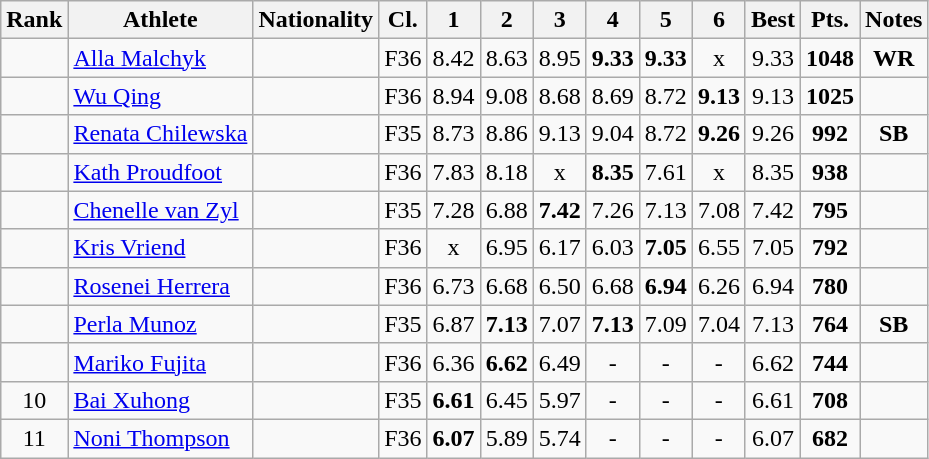<table class="wikitable sortable" style="text-align:center">
<tr>
<th>Rank</th>
<th>Athlete</th>
<th>Nationality</th>
<th>Cl.</th>
<th class="unsortable">1</th>
<th class="unsortable">2</th>
<th class="unsortable">3</th>
<th class="unsortable">4</th>
<th class="unsortable">5</th>
<th class="unsortable">6</th>
<th>Best</th>
<th>Pts.</th>
<th>Notes</th>
</tr>
<tr>
<td></td>
<td style="text-align:left;"><a href='#'>Alla Malchyk</a></td>
<td style="text-align:left;"></td>
<td>F36</td>
<td>8.42</td>
<td>8.63</td>
<td>8.95</td>
<td><strong>9.33</strong></td>
<td><strong>9.33</strong></td>
<td>x</td>
<td>9.33</td>
<td><strong>1048</strong></td>
<td><strong>WR</strong></td>
</tr>
<tr>
<td></td>
<td style="text-align:left;"><a href='#'>Wu Qing</a></td>
<td style="text-align:left;"></td>
<td>F36</td>
<td>8.94</td>
<td>9.08</td>
<td>8.68</td>
<td>8.69</td>
<td>8.72</td>
<td><strong>9.13</strong></td>
<td>9.13</td>
<td><strong>1025</strong></td>
<td></td>
</tr>
<tr>
<td></td>
<td style="text-align:left;"><a href='#'>Renata Chilewska</a></td>
<td style="text-align:left;"></td>
<td>F35</td>
<td>8.73</td>
<td>8.86</td>
<td>9.13</td>
<td>9.04</td>
<td>8.72</td>
<td><strong>9.26</strong></td>
<td>9.26</td>
<td><strong>992</strong></td>
<td><strong>SB</strong></td>
</tr>
<tr>
<td></td>
<td style="text-align:left;"><a href='#'>Kath Proudfoot</a></td>
<td style="text-align:left;"></td>
<td>F36</td>
<td>7.83</td>
<td>8.18</td>
<td>x</td>
<td><strong>8.35</strong></td>
<td>7.61</td>
<td>x</td>
<td>8.35</td>
<td><strong>938</strong></td>
<td></td>
</tr>
<tr>
<td></td>
<td style="text-align:left;"><a href='#'>Chenelle van Zyl</a></td>
<td style="text-align:left;"></td>
<td>F35</td>
<td>7.28</td>
<td>6.88</td>
<td><strong>7.42</strong></td>
<td>7.26</td>
<td>7.13</td>
<td>7.08</td>
<td>7.42</td>
<td><strong>795</strong></td>
<td></td>
</tr>
<tr>
<td></td>
<td style="text-align:left;"><a href='#'>Kris Vriend</a></td>
<td style="text-align:left;"></td>
<td>F36</td>
<td>x</td>
<td>6.95</td>
<td>6.17</td>
<td>6.03</td>
<td><strong>7.05</strong></td>
<td>6.55</td>
<td>7.05</td>
<td><strong>792</strong></td>
<td></td>
</tr>
<tr>
<td></td>
<td style="text-align:left;"><a href='#'>Rosenei Herrera</a></td>
<td style="text-align:left;"></td>
<td>F36</td>
<td>6.73</td>
<td>6.68</td>
<td>6.50</td>
<td>6.68</td>
<td><strong>6.94</strong></td>
<td>6.26</td>
<td>6.94</td>
<td><strong>780</strong></td>
<td></td>
</tr>
<tr>
<td></td>
<td style="text-align:left;"><a href='#'>Perla Munoz</a></td>
<td style="text-align:left;"></td>
<td>F35</td>
<td>6.87</td>
<td><strong>7.13</strong></td>
<td>7.07</td>
<td><strong>7.13</strong></td>
<td>7.09</td>
<td>7.04</td>
<td>7.13</td>
<td><strong>764</strong></td>
<td><strong>SB</strong></td>
</tr>
<tr>
<td></td>
<td style="text-align:left;"><a href='#'>Mariko Fujita</a></td>
<td style="text-align:left;"></td>
<td>F36</td>
<td>6.36</td>
<td><strong>6.62</strong></td>
<td>6.49</td>
<td>-</td>
<td>-</td>
<td>-</td>
<td>6.62</td>
<td><strong>744</strong></td>
<td></td>
</tr>
<tr>
<td>10</td>
<td style="text-align:left;"><a href='#'>Bai Xuhong</a></td>
<td style="text-align:left;"></td>
<td>F35</td>
<td><strong>6.61</strong></td>
<td>6.45</td>
<td>5.97</td>
<td>-</td>
<td>-</td>
<td>-</td>
<td>6.61</td>
<td><strong>708</strong></td>
<td></td>
</tr>
<tr>
<td>11</td>
<td style="text-align:left;"><a href='#'>Noni Thompson</a></td>
<td style="text-align:left;"></td>
<td>F36</td>
<td><strong>6.07</strong></td>
<td>5.89</td>
<td>5.74</td>
<td>-</td>
<td>-</td>
<td>-</td>
<td>6.07</td>
<td><strong>682</strong></td>
<td></td>
</tr>
</table>
